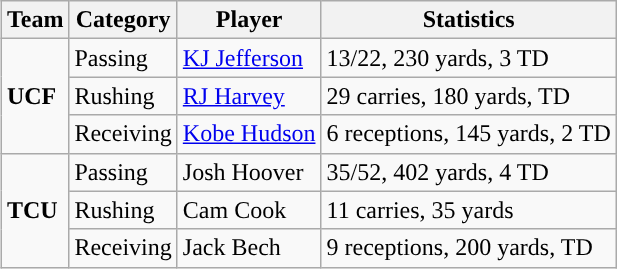<table class="wikitable" style="float: right;">
<tr>
<th>Team</th>
<th>Category</th>
<th>Player</th>
<th>Statistics</th>
</tr>
<tr>
<td rowspan=3><strong>UCF</strong></td>
<td>Passing</td>
<td><a href='#'>KJ Jefferson</a></td>
<td>13/22, 230 yards, 3 TD</td>
</tr>
<tr>
<td>Rushing</td>
<td><a href='#'>RJ Harvey</a></td>
<td>29 carries, 180 yards, TD</td>
</tr>
<tr>
<td>Receiving</td>
<td><a href='#'>Kobe Hudson</a></td>
<td>6 receptions, 145 yards, 2 TD</td>
</tr>
<tr>
<td rowspan=3><strong>TCU</strong></td>
<td>Passing</td>
<td>Josh Hoover</td>
<td>35/52, 402 yards, 4 TD</td>
</tr>
<tr>
<td>Rushing</td>
<td>Cam Cook</td>
<td>11 carries, 35 yards</td>
</tr>
<tr>
<td>Receiving</td>
<td>Jack Bech</td>
<td>9 receptions, 200 yards, TD</td>
</tr>
</table>
